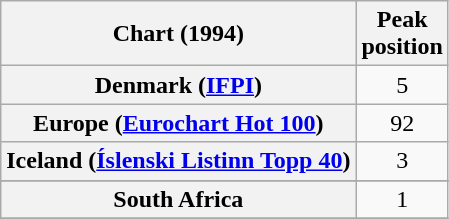<table class="wikitable sortable plainrowheaders" style="text-align:center">
<tr>
<th>Chart (1994)</th>
<th>Peak<br>position</th>
</tr>
<tr>
<th scope="row">Denmark (<a href='#'>IFPI</a>)</th>
<td>5</td>
</tr>
<tr>
<th scope="row">Europe (<a href='#'>Eurochart Hot 100</a>)</th>
<td>92</td>
</tr>
<tr>
<th scope="row">Iceland (<a href='#'>Íslenski Listinn Topp 40</a>)</th>
<td>3</td>
</tr>
<tr>
</tr>
<tr>
<th scope="row">South Africa</th>
<td>1</td>
</tr>
<tr>
</tr>
</table>
